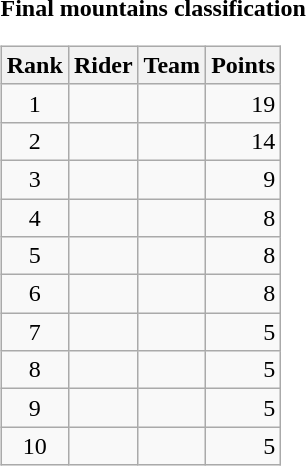<table>
<tr>
<td><strong>Final mountains classification</strong><br><table class="wikitable">
<tr>
<th scope="col">Rank</th>
<th scope="col">Rider</th>
<th scope="col">Team</th>
<th scope="col">Points</th>
</tr>
<tr>
<td style="text-align:center;">1</td>
<td> </td>
<td></td>
<td style="text-align:right;">19</td>
</tr>
<tr>
<td style="text-align:center;">2</td>
<td></td>
<td></td>
<td style="text-align:right;">14</td>
</tr>
<tr>
<td style="text-align:center;">3</td>
<td></td>
<td></td>
<td style="text-align:right;">9</td>
</tr>
<tr>
<td style="text-align:center;">4</td>
<td></td>
<td></td>
<td style="text-align:right;">8</td>
</tr>
<tr>
<td style="text-align:center;">5</td>
<td></td>
<td></td>
<td style="text-align:right;">8</td>
</tr>
<tr>
<td style="text-align:center;">6</td>
<td></td>
<td></td>
<td style="text-align:right;">8</td>
</tr>
<tr>
<td style="text-align:center;">7</td>
<td></td>
<td></td>
<td style="text-align:right;">5</td>
</tr>
<tr>
<td style="text-align:center;">8</td>
<td></td>
<td></td>
<td style="text-align:right;">5</td>
</tr>
<tr>
<td style="text-align:center;">9</td>
<td></td>
<td></td>
<td style="text-align:right;">5</td>
</tr>
<tr>
<td style="text-align:center;">10</td>
<td></td>
<td></td>
<td style="text-align:right;">5</td>
</tr>
</table>
</td>
</tr>
</table>
